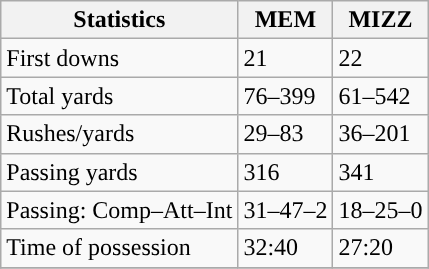<table class="wikitable" style="float: left;">
<tr>
<th>Statistics</th>
<th>MEM</th>
<th>MIZZ</th>
</tr>
<tr>
<td>First downs</td>
<td>21</td>
<td>22</td>
</tr>
<tr>
<td>Total yards</td>
<td>76–399</td>
<td>61–542</td>
</tr>
<tr>
<td>Rushes/yards</td>
<td>29–83</td>
<td>36–201</td>
</tr>
<tr>
<td>Passing yards</td>
<td>316</td>
<td>341</td>
</tr>
<tr>
<td>Passing: Comp–Att–Int</td>
<td>31–47–2</td>
<td>18–25–0</td>
</tr>
<tr>
<td>Time of possession</td>
<td>32:40</td>
<td>27:20</td>
</tr>
<tr>
</tr>
</table>
